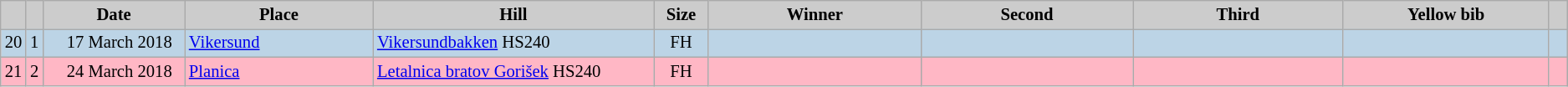<table class="wikitable plainrowheaders" style="background:#fff; font-size:86%; line-height:16px; border:grey solid 1px; border-collapse:collapse;">
<tr style="background:#ccc; text-align:center;">
<th scope="col" style="background:#ccc; width=20 px;"></th>
<th scope="col" style="background:#ccc; width=30 px;"></th>
<th scope="col" style="background:#ccc; width:120px;">Date</th>
<th scope="col" style="background:#ccc; width:160px;">Place</th>
<th scope="col" style="background:#ccc; width:240px;">Hill</th>
<th scope="col" style="background:#ccc; width:40px;">Size</th>
<th scope="col" style="background:#ccc; width:185px;">Winner</th>
<th scope="col" style="background:#ccc; width:185px;">Second</th>
<th scope="col" style="background:#ccc; width:185px;">Third</th>
<th scope="col" style="background:#ccc; width:180px;">Yellow bib</th>
<th scope="col" style="background:#ccc; width:10px;"></th>
</tr>
<tr bgcolor=#BCD4E6>
<td align=center>20</td>
<td align=center>1</td>
<td align=right>17 March 2018  </td>
<td> <a href='#'>Vikersund</a></td>
<td><a href='#'>Vikersundbakken</a> HS240</td>
<td align=center>FH</td>
<td></td>
<td></td>
<td></td>
<td></td>
<td></td>
</tr>
<tr bgcolor=#ffb7c5>
<td align=center>21</td>
<td align=center>2</td>
<td align=right>24 March 2018  </td>
<td> <a href='#'>Planica</a></td>
<td><a href='#'>Letalnica bratov Gorišek</a> HS240</td>
<td align=center>FH</td>
<td></td>
<td></td>
<td></td>
<td></td>
<td></td>
</tr>
</table>
